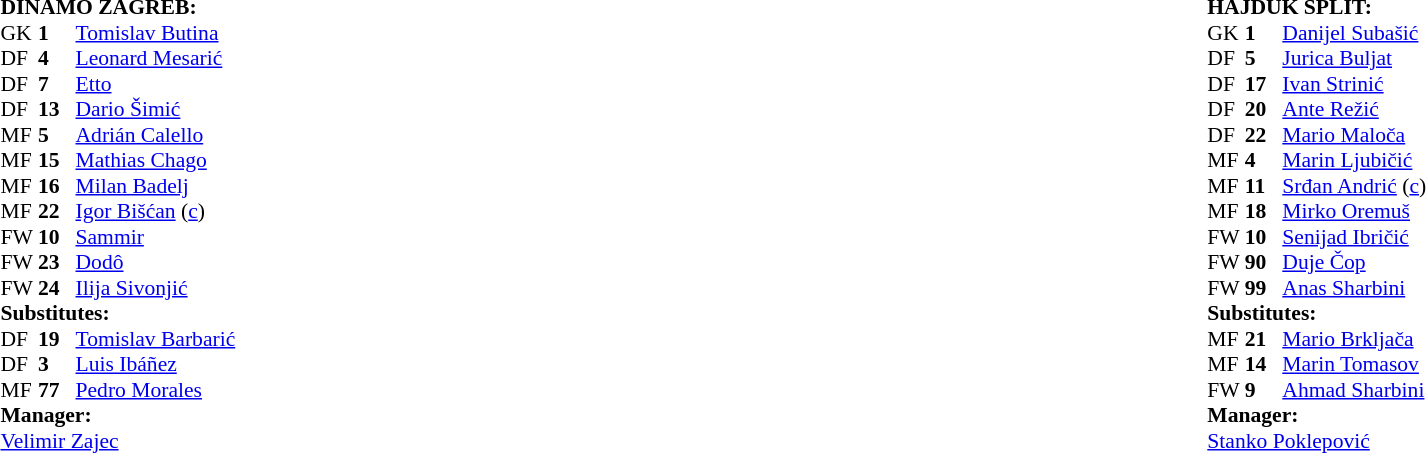<table width="100%">
<tr>
<td valign="top" width="40%"><br><table style="font-size:90%" cellspacing="0" cellpadding="0">
<tr>
<td colspan=4><strong>DINAMO ZAGREB:</strong></td>
</tr>
<tr>
<th width="25"></th>
<th width="25"></th>
<th width="125"></th>
<th width="35"></th>
</tr>
<tr>
<td>GK</td>
<td><strong>1</strong></td>
<td> <a href='#'>Tomislav Butina</a></td>
</tr>
<tr>
<td>DF</td>
<td><strong>4</strong></td>
<td> <a href='#'>Leonard Mesarić</a></td>
</tr>
<tr>
<td>DF</td>
<td><strong>7</strong></td>
<td> <a href='#'>Etto</a></td>
</tr>
<tr>
<td>DF</td>
<td><strong>13</strong></td>
<td> <a href='#'>Dario Šimić</a></td>
<td></td>
<td></td>
</tr>
<tr>
<td>MF</td>
<td><strong>5</strong></td>
<td> <a href='#'>Adrián Calello</a></td>
</tr>
<tr>
<td>MF</td>
<td><strong>15</strong></td>
<td> <a href='#'>Mathias Chago</a></td>
</tr>
<tr>
<td>MF</td>
<td><strong>16</strong></td>
<td> <a href='#'>Milan Badelj</a></td>
<td></td>
<td></td>
</tr>
<tr>
<td>MF</td>
<td><strong>22</strong></td>
<td> <a href='#'>Igor Bišćan</a> (<a href='#'>c</a>)</td>
</tr>
<tr>
<td>FW</td>
<td><strong>10</strong></td>
<td> <a href='#'>Sammir</a></td>
<td></td>
</tr>
<tr>
<td>FW</td>
<td><strong>23</strong></td>
<td> <a href='#'>Dodô</a></td>
<td></td>
<td></td>
</tr>
<tr>
<td>FW</td>
<td><strong>24</strong></td>
<td> <a href='#'>Ilija Sivonjić</a></td>
</tr>
<tr>
<td colspan=3><strong>Substitutes:</strong></td>
</tr>
<tr>
<td>DF</td>
<td><strong>19</strong></td>
<td> <a href='#'>Tomislav Barbarić</a></td>
<td></td>
<td></td>
</tr>
<tr>
<td>DF</td>
<td><strong>3</strong></td>
<td> <a href='#'>Luis Ibáñez</a></td>
<td></td>
<td></td>
</tr>
<tr>
<td>MF</td>
<td><strong>77</strong></td>
<td> <a href='#'>Pedro Morales</a></td>
<td></td>
<td></td>
</tr>
<tr>
<td colspan=3><strong>Manager:</strong></td>
</tr>
<tr>
<td colspan=4> <a href='#'>Velimir Zajec</a></td>
</tr>
</table>
</td>
<td valign="top" width="50%"><br><table style="font-size: 90%" cellspacing="0" cellpadding="0" align="center">
<tr>
<td colspan=4><strong>HAJDUK SPLIT:</strong></td>
</tr>
<tr>
<th width="25"></th>
<th width="25"></th>
<th width="125"></th>
<th width="35"></th>
</tr>
<tr>
<td>GK</td>
<td><strong>1</strong></td>
<td> <a href='#'>Danijel Subašić</a></td>
</tr>
<tr>
<td>DF</td>
<td><strong>5</strong></td>
<td> <a href='#'>Jurica Buljat</a></td>
</tr>
<tr>
<td>DF</td>
<td><strong>17</strong></td>
<td> <a href='#'>Ivan Strinić</a></td>
</tr>
<tr>
<td>DF</td>
<td><strong>20</strong></td>
<td> <a href='#'>Ante Režić</a></td>
<td></td>
<td></td>
</tr>
<tr>
<td>DF</td>
<td><strong>22</strong></td>
<td> <a href='#'>Mario Maloča</a></td>
</tr>
<tr>
<td>MF</td>
<td><strong>4</strong></td>
<td> <a href='#'>Marin Ljubičić</a></td>
<td></td>
<td></td>
</tr>
<tr>
<td>MF</td>
<td><strong>11</strong></td>
<td> <a href='#'>Srđan Andrić</a> (<a href='#'>c</a>)</td>
</tr>
<tr>
<td>MF</td>
<td><strong>18</strong></td>
<td> <a href='#'>Mirko Oremuš</a></td>
</tr>
<tr>
<td>FW</td>
<td><strong>10</strong></td>
<td> <a href='#'>Senijad Ibričić</a></td>
</tr>
<tr>
<td>FW</td>
<td><strong>90</strong></td>
<td> <a href='#'>Duje Čop</a></td>
<td></td>
<td></td>
</tr>
<tr>
<td>FW</td>
<td><strong>99</strong></td>
<td> <a href='#'>Anas Sharbini</a></td>
</tr>
<tr>
<td colspan=3><strong>Substitutes:</strong></td>
</tr>
<tr>
<td>MF</td>
<td><strong>21</strong></td>
<td> <a href='#'>Mario Brkljača</a></td>
<td></td>
<td></td>
</tr>
<tr>
<td>MF</td>
<td><strong>14</strong></td>
<td> <a href='#'>Marin Tomasov</a></td>
<td></td>
<td></td>
</tr>
<tr>
<td>FW</td>
<td><strong>9</strong></td>
<td> <a href='#'>Ahmad Sharbini</a></td>
<td></td>
<td></td>
</tr>
<tr>
<td colspan=3><strong>Manager:</strong></td>
</tr>
<tr>
<td colspan=4> <a href='#'>Stanko Poklepović</a></td>
</tr>
</table>
</td>
</tr>
</table>
